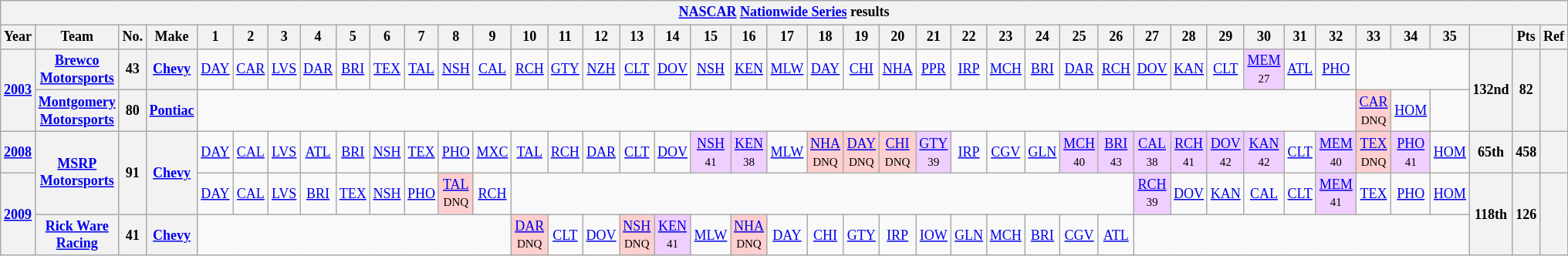<table class="wikitable" style="text-align:center; font-size:75%">
<tr>
<th colspan=42><a href='#'>NASCAR</a> <a href='#'>Nationwide Series</a> results</th>
</tr>
<tr>
<th>Year</th>
<th>Team</th>
<th>No.</th>
<th>Make</th>
<th>1</th>
<th>2</th>
<th>3</th>
<th>4</th>
<th>5</th>
<th>6</th>
<th>7</th>
<th>8</th>
<th>9</th>
<th>10</th>
<th>11</th>
<th>12</th>
<th>13</th>
<th>14</th>
<th>15</th>
<th>16</th>
<th>17</th>
<th>18</th>
<th>19</th>
<th>20</th>
<th>21</th>
<th>22</th>
<th>23</th>
<th>24</th>
<th>25</th>
<th>26</th>
<th>27</th>
<th>28</th>
<th>29</th>
<th>30</th>
<th>31</th>
<th>32</th>
<th>33</th>
<th>34</th>
<th>35</th>
<th></th>
<th>Pts</th>
<th>Ref</th>
</tr>
<tr>
<th rowspan=2><a href='#'>2003</a></th>
<th><a href='#'>Brewco Motorsports</a></th>
<th>43</th>
<th><a href='#'>Chevy</a></th>
<td><a href='#'>DAY</a></td>
<td><a href='#'>CAR</a></td>
<td><a href='#'>LVS</a></td>
<td><a href='#'>DAR</a></td>
<td><a href='#'>BRI</a></td>
<td><a href='#'>TEX</a></td>
<td><a href='#'>TAL</a></td>
<td><a href='#'>NSH</a></td>
<td><a href='#'>CAL</a></td>
<td><a href='#'>RCH</a></td>
<td><a href='#'>GTY</a></td>
<td><a href='#'>NZH</a></td>
<td><a href='#'>CLT</a></td>
<td><a href='#'>DOV</a></td>
<td><a href='#'>NSH</a></td>
<td><a href='#'>KEN</a></td>
<td><a href='#'>MLW</a></td>
<td><a href='#'>DAY</a></td>
<td><a href='#'>CHI</a></td>
<td><a href='#'>NHA</a></td>
<td><a href='#'>PPR</a></td>
<td><a href='#'>IRP</a></td>
<td><a href='#'>MCH</a></td>
<td><a href='#'>BRI</a></td>
<td><a href='#'>DAR</a></td>
<td><a href='#'>RCH</a></td>
<td><a href='#'>DOV</a></td>
<td><a href='#'>KAN</a></td>
<td><a href='#'>CLT</a></td>
<td style="background:#EFCFFF;"><a href='#'>MEM</a><br><small>27</small></td>
<td><a href='#'>ATL</a></td>
<td><a href='#'>PHO</a></td>
<td colspan=3></td>
<th rowspan=2>132nd</th>
<th rowspan=2>82</th>
<th rowspan=2></th>
</tr>
<tr>
<th><a href='#'>Montgomery Motorsports</a></th>
<th>80</th>
<th><a href='#'>Pontiac</a></th>
<td colspan=32></td>
<td style="background:#FFCFCF;"><a href='#'>CAR</a><br><small>DNQ</small></td>
<td><a href='#'>HOM</a></td>
<td></td>
</tr>
<tr>
<th><a href='#'>2008</a></th>
<th rowspan=2><a href='#'>MSRP Motorsports</a></th>
<th rowspan=2>91</th>
<th rowspan=2><a href='#'>Chevy</a></th>
<td><a href='#'>DAY</a></td>
<td><a href='#'>CAL</a></td>
<td><a href='#'>LVS</a></td>
<td><a href='#'>ATL</a></td>
<td><a href='#'>BRI</a></td>
<td><a href='#'>NSH</a></td>
<td><a href='#'>TEX</a></td>
<td><a href='#'>PHO</a></td>
<td><a href='#'>MXC</a></td>
<td><a href='#'>TAL</a></td>
<td><a href='#'>RCH</a></td>
<td><a href='#'>DAR</a></td>
<td><a href='#'>CLT</a></td>
<td><a href='#'>DOV</a></td>
<td style="background:#EFCFFF;"><a href='#'>NSH</a><br><small>41</small></td>
<td style="background:#EFCFFF;"><a href='#'>KEN</a><br><small>38</small></td>
<td><a href='#'>MLW</a></td>
<td style="background:#FFCFCF;"><a href='#'>NHA</a><br><small>DNQ</small></td>
<td style="background:#FFCFCF;"><a href='#'>DAY</a><br><small>DNQ</small></td>
<td style="background:#FFCFCF;"><a href='#'>CHI</a><br><small>DNQ</small></td>
<td style="background:#EFCFFF;"><a href='#'>GTY</a><br><small>39</small></td>
<td><a href='#'>IRP</a></td>
<td><a href='#'>CGV</a></td>
<td><a href='#'>GLN</a></td>
<td style="background:#EFCFFF;"><a href='#'>MCH</a><br><small>40</small></td>
<td style="background:#EFCFFF;"><a href='#'>BRI</a><br><small>43</small></td>
<td style="background:#EFCFFF;"><a href='#'>CAL</a><br><small>38</small></td>
<td style="background:#EFCFFF;"><a href='#'>RCH</a><br><small>41</small></td>
<td style="background:#EFCFFF;"><a href='#'>DOV</a><br><small>42</small></td>
<td style="background:#EFCFFF;"><a href='#'>KAN</a><br><small>42</small></td>
<td><a href='#'>CLT</a></td>
<td style="background:#EFCFFF;"><a href='#'>MEM</a><br><small>40</small></td>
<td style="background:#FFCFCF;"><a href='#'>TEX</a><br><small>DNQ</small></td>
<td style="background:#EFCFFF;"><a href='#'>PHO</a><br><small>41</small></td>
<td><a href='#'>HOM</a></td>
<th>65th</th>
<th>458</th>
<th></th>
</tr>
<tr>
<th rowspan=2><a href='#'>2009</a></th>
<td><a href='#'>DAY</a></td>
<td><a href='#'>CAL</a></td>
<td><a href='#'>LVS</a></td>
<td><a href='#'>BRI</a></td>
<td><a href='#'>TEX</a></td>
<td><a href='#'>NSH</a></td>
<td><a href='#'>PHO</a></td>
<td style="background:#FFCFCF;"><a href='#'>TAL</a><br><small>DNQ</small></td>
<td><a href='#'>RCH</a></td>
<td colspan=17></td>
<td style="background:#EFCFFF;"><a href='#'>RCH</a><br><small>39</small></td>
<td><a href='#'>DOV</a></td>
<td><a href='#'>KAN</a></td>
<td><a href='#'>CAL</a></td>
<td><a href='#'>CLT</a></td>
<td style="background:#EFCFFF;"><a href='#'>MEM</a><br><small>41</small></td>
<td><a href='#'>TEX</a></td>
<td><a href='#'>PHO</a></td>
<td><a href='#'>HOM</a></td>
<th rowspan=2>118th</th>
<th rowspan=2>126</th>
<th rowspan=2></th>
</tr>
<tr>
<th><a href='#'>Rick Ware Racing</a></th>
<th>41</th>
<th><a href='#'>Chevy</a></th>
<td colspan=9></td>
<td style="background:#FFCFCF;"><a href='#'>DAR</a><br><small>DNQ</small></td>
<td><a href='#'>CLT</a></td>
<td><a href='#'>DOV</a></td>
<td style="background:#FFCFCF;"><a href='#'>NSH</a><br><small>DNQ</small></td>
<td style="background:#EFCFFF;"><a href='#'>KEN</a><br><small>41</small></td>
<td><a href='#'>MLW</a></td>
<td style="background:#FFCFCF;"><a href='#'>NHA</a><br><small>DNQ</small></td>
<td><a href='#'>DAY</a></td>
<td><a href='#'>CHI</a></td>
<td><a href='#'>GTY</a></td>
<td><a href='#'>IRP</a></td>
<td><a href='#'>IOW</a></td>
<td><a href='#'>GLN</a></td>
<td><a href='#'>MCH</a></td>
<td><a href='#'>BRI</a></td>
<td><a href='#'>CGV</a></td>
<td><a href='#'>ATL</a></td>
<td colspan=9></td>
</tr>
</table>
